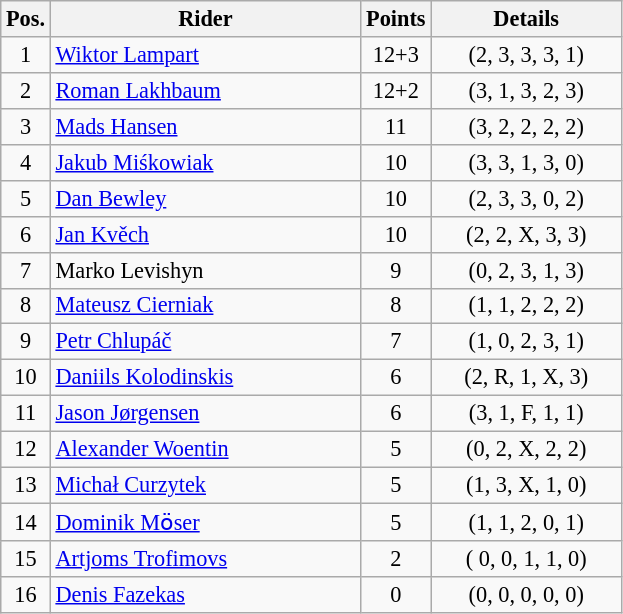<table class=wikitable style="font-size:93%;">
<tr>
<th width=25px>Pos.</th>
<th width=200px>Rider</th>
<th width=40px>Points</th>
<th width=120px>Details</th>
</tr>
<tr align=center>
<td>1</td>
<td align=left> <a href='#'>Wiktor Lampart</a></td>
<td>12+3</td>
<td>(2, 3, 3, 3, 1)</td>
</tr>
<tr align=center>
<td>2</td>
<td align=left> <a href='#'>Roman Lakhbaum</a></td>
<td>12+2</td>
<td>(3, 1, 3, 2, 3)</td>
</tr>
<tr align=center>
<td>3</td>
<td align=left> <a href='#'>Mads Hansen</a></td>
<td>11</td>
<td>(3, 2, 2, 2, 2)</td>
</tr>
<tr align=center>
<td>4</td>
<td align=left> <a href='#'>Jakub Miśkowiak</a></td>
<td>10</td>
<td>(3, 3, 1, 3, 0)</td>
</tr>
<tr align=center>
<td>5</td>
<td align=left> <a href='#'>Dan Bewley</a></td>
<td>10</td>
<td>(2, 3, 3, 0, 2)</td>
</tr>
<tr align=center>
<td>6</td>
<td align=left> <a href='#'>Jan Kvěch</a></td>
<td>10</td>
<td>(2, 2, X, 3, 3)</td>
</tr>
<tr align=center>
<td>7</td>
<td align=left> Marko Levishyn</td>
<td>9</td>
<td>(0, 2, 3, 1, 3)</td>
</tr>
<tr align=center>
<td>8</td>
<td align=left> <a href='#'>Mateusz Cierniak</a></td>
<td>8</td>
<td>(1, 1, 2, 2, 2)</td>
</tr>
<tr align=center>
<td>9</td>
<td align=left> <a href='#'>Petr Chlupáč</a></td>
<td>7</td>
<td>(1, 0, 2, 3, 1)</td>
</tr>
<tr align=center>
<td>10</td>
<td align=left> <a href='#'>Daniils Kolodinskis</a></td>
<td>6</td>
<td>(2, R, 1, X, 3)</td>
</tr>
<tr align=center>
<td>11</td>
<td align=left> <a href='#'>Jason Jørgensen</a></td>
<td>6</td>
<td>(3, 1, F, 1, 1)</td>
</tr>
<tr align=center>
<td>12</td>
<td align=left> <a href='#'>Alexander Woentin</a></td>
<td>5</td>
<td>(0, 2, X, 2, 2)</td>
</tr>
<tr align=center>
<td>13</td>
<td align=left> <a href='#'>Michał Curzytek</a></td>
<td>5</td>
<td>(1, 3, X, 1, 0)</td>
</tr>
<tr align=center>
<td>14</td>
<td align=left> <a href='#'>Dominik Mӧser</a></td>
<td>5</td>
<td>(1, 1, 2, 0, 1)</td>
</tr>
<tr align=center>
<td>15</td>
<td align=left> <a href='#'>Artjoms Trofimovs</a></td>
<td>2</td>
<td>( 0, 0, 1, 1, 0)</td>
</tr>
<tr align=center>
<td>16</td>
<td align=left> <a href='#'>Denis Fazekas</a></td>
<td>0</td>
<td>(0, 0, 0, 0, 0)</td>
</tr>
</table>
